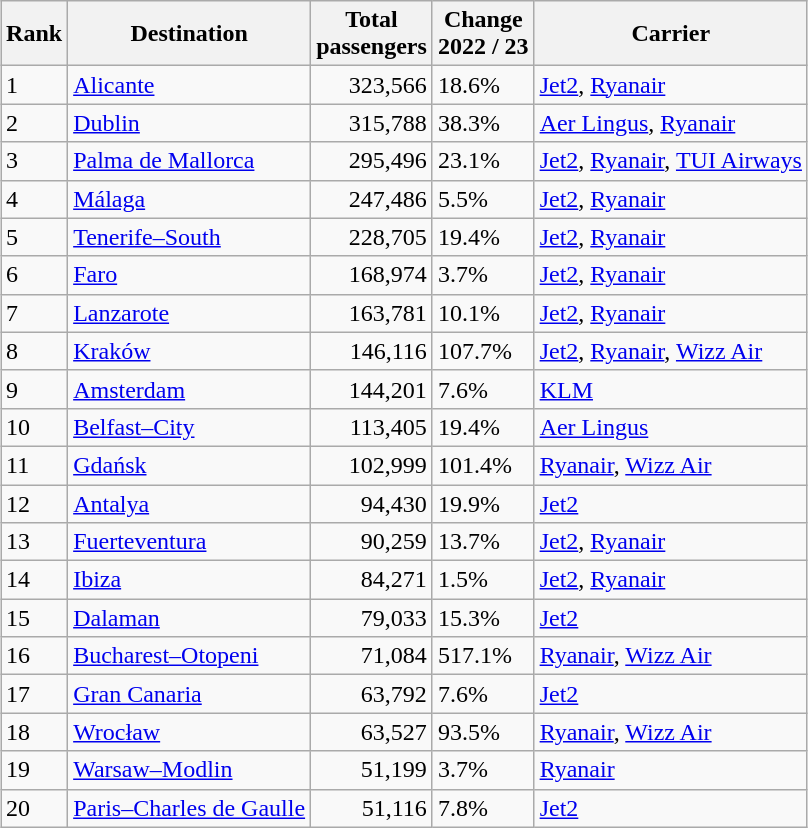<table class="wikitable sortable"  style="margin:1em auto;">
<tr>
<th>Rank</th>
<th>Destination</th>
<th>Total <br>passengers</th>
<th>Change<br>2022 / 23</th>
<th>Carrier</th>
</tr>
<tr>
<td>1</td>
<td><a href='#'>Alicante</a></td>
<td align='right'>323,566</td>
<td> 18.6%</td>
<td><a href='#'>Jet2</a>, <a href='#'>Ryanair</a></td>
</tr>
<tr>
<td>2</td>
<td><a href='#'>Dublin</a></td>
<td align='right'>315,788</td>
<td> 38.3%</td>
<td><a href='#'>Aer Lingus</a>, <a href='#'>Ryanair</a></td>
</tr>
<tr>
<td>3</td>
<td><a href='#'>Palma de Mallorca</a></td>
<td align='right'>295,496</td>
<td> 23.1%</td>
<td><a href='#'>Jet2</a>, <a href='#'>Ryanair</a>, <a href='#'>TUI Airways</a></td>
</tr>
<tr>
<td>4</td>
<td><a href='#'>Málaga</a></td>
<td align='right'>247,486</td>
<td> 5.5%</td>
<td><a href='#'>Jet2</a>, <a href='#'>Ryanair</a></td>
</tr>
<tr>
<td>5</td>
<td><a href='#'>Tenerife–South</a></td>
<td align='right'>228,705</td>
<td> 19.4%</td>
<td><a href='#'>Jet2</a>, <a href='#'>Ryanair</a></td>
</tr>
<tr>
<td>6</td>
<td><a href='#'>Faro</a></td>
<td align='right'>168,974</td>
<td> 3.7%</td>
<td><a href='#'>Jet2</a>, <a href='#'>Ryanair</a></td>
</tr>
<tr>
<td>7</td>
<td><a href='#'>Lanzarote</a></td>
<td align='right'>163,781</td>
<td> 10.1%</td>
<td><a href='#'>Jet2</a>, <a href='#'>Ryanair</a></td>
</tr>
<tr>
<td>8</td>
<td><a href='#'>Kraków</a></td>
<td align='right'>146,116</td>
<td> 107.7%</td>
<td><a href='#'>Jet2</a>, <a href='#'>Ryanair</a>, <a href='#'>Wizz Air</a></td>
</tr>
<tr>
<td>9</td>
<td><a href='#'>Amsterdam</a></td>
<td align='right'>144,201</td>
<td> 7.6%</td>
<td><a href='#'>KLM</a></td>
</tr>
<tr>
<td>10</td>
<td><a href='#'>Belfast–City</a></td>
<td align='right'>113,405</td>
<td> 19.4%</td>
<td><a href='#'>Aer Lingus</a></td>
</tr>
<tr>
<td>11</td>
<td><a href='#'>Gdańsk</a></td>
<td align='right'>102,999</td>
<td> 101.4%</td>
<td><a href='#'>Ryanair</a>, <a href='#'>Wizz Air</a></td>
</tr>
<tr>
<td>12</td>
<td><a href='#'>Antalya</a></td>
<td align='right'>94,430</td>
<td> 19.9%</td>
<td><a href='#'>Jet2</a></td>
</tr>
<tr>
<td>13</td>
<td><a href='#'>Fuerteventura</a></td>
<td align='right'>90,259</td>
<td> 13.7%</td>
<td><a href='#'>Jet2</a>, <a href='#'>Ryanair</a></td>
</tr>
<tr>
<td>14</td>
<td><a href='#'>Ibiza</a></td>
<td align='right'>84,271</td>
<td> 1.5%</td>
<td><a href='#'>Jet2</a>, <a href='#'>Ryanair</a></td>
</tr>
<tr>
<td>15</td>
<td><a href='#'>Dalaman</a></td>
<td align='right'>79,033</td>
<td> 15.3%</td>
<td><a href='#'>Jet2</a></td>
</tr>
<tr>
<td>16</td>
<td><a href='#'>Bucharest–Otopeni</a></td>
<td align='right'>71,084</td>
<td> 517.1%</td>
<td><a href='#'>Ryanair</a>, <a href='#'>Wizz Air</a></td>
</tr>
<tr>
<td>17</td>
<td><a href='#'>Gran Canaria</a></td>
<td align='right'>63,792</td>
<td> 7.6%</td>
<td><a href='#'>Jet2</a></td>
</tr>
<tr>
<td>18</td>
<td><a href='#'>Wrocław</a></td>
<td align='right'>63,527</td>
<td> 93.5%</td>
<td><a href='#'>Ryanair</a>, <a href='#'>Wizz Air</a></td>
</tr>
<tr>
<td>19</td>
<td><a href='#'>Warsaw–Modlin</a></td>
<td align='right'>51,199</td>
<td> 3.7%</td>
<td><a href='#'>Ryanair</a></td>
</tr>
<tr>
<td>20</td>
<td><a href='#'>Paris–Charles de Gaulle</a></td>
<td align='right'>51,116</td>
<td> 7.8%</td>
<td><a href='#'>Jet2</a></td>
</tr>
</table>
